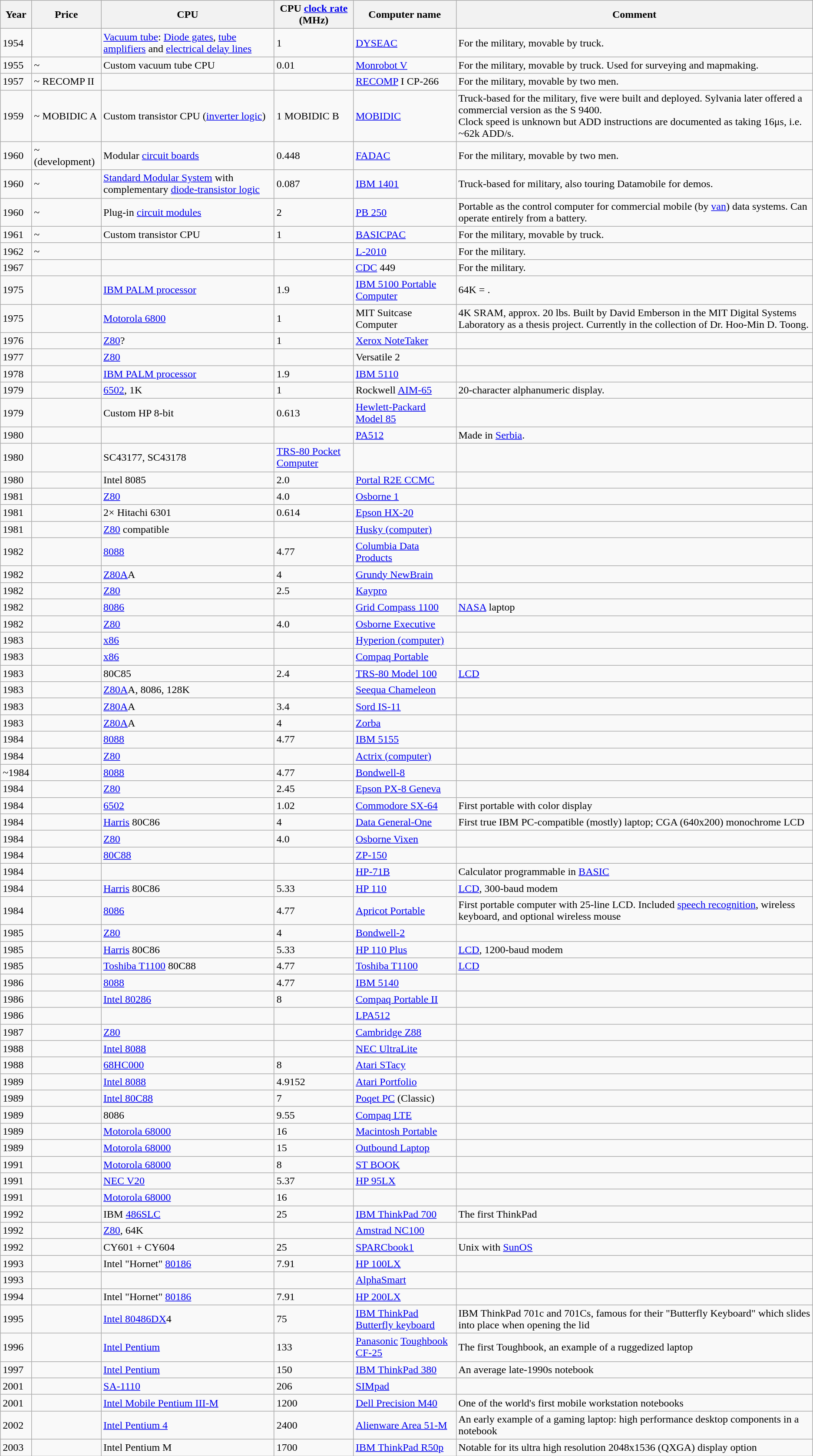<table class="wikitable col2right col3center">
<tr>
<th>Year</th>
<th>Price</th>
<th>CPU</th>
<th>CPU <a href='#'>clock rate</a> (MHz)</th>
<th>Computer name</th>
<th>Comment</th>
</tr>
<tr>
<td>1954</td>
<td></td>
<td><a href='#'>Vacuum tube</a>: <a href='#'>Diode gates</a>, <a href='#'>tube amplifiers</a> and <a href='#'>electrical delay lines</a></td>
<td>1</td>
<td><a href='#'>DYSEAC</a></td>
<td>For the military, movable by truck.</td>
</tr>
<tr>
<td>1955</td>
<td>~</td>
<td>Custom vacuum tube CPU</td>
<td>0.01</td>
<td><a href='#'>Monrobot V</a></td>
<td>For the military, movable by truck. Used for surveying and mapmaking.</td>
</tr>
<tr>
<td>1957</td>
<td>~ RECOMP II</td>
<td></td>
<td></td>
<td><a href='#'>RECOMP</a> I CP-266</td>
<td>For the military, movable by two men.</td>
</tr>
<tr>
<td>1959</td>
<td>~ MOBIDIC A</td>
<td>Custom transistor CPU (<a href='#'>inverter logic</a>)</td>
<td>1 MOBIDIC B</td>
<td><a href='#'>MOBIDIC</a></td>
<td>Truck-based for the military, five were built and deployed. Sylvania later offered a commercial version as the S 9400.<br>Clock speed is unknown but ADD instructions are documented as taking 16μs, i.e. ~62k ADD/s.</td>
</tr>
<tr>
<td>1960</td>
<td>~ (development)</td>
<td>Modular <a href='#'>circuit boards</a></td>
<td>0.448</td>
<td><a href='#'>FADAC</a></td>
<td>For the military, movable by two men.</td>
</tr>
<tr>
<td>1960</td>
<td>~</td>
<td><a href='#'>Standard Modular System</a> with complementary <a href='#'>diode-transistor logic</a></td>
<td>0.087</td>
<td><a href='#'>IBM 1401</a></td>
<td>Truck-based for military, also touring Datamobile for demos.</td>
</tr>
<tr>
<td>1960</td>
<td>~</td>
<td>Plug-in <a href='#'>circuit modules</a></td>
<td>2</td>
<td><a href='#'>PB 250</a></td>
<td>Portable as the control computer for commercial mobile (by <a href='#'>van</a>) data systems. Can operate entirely from a battery.</td>
</tr>
<tr>
<td>1961</td>
<td>~</td>
<td>Custom transistor CPU</td>
<td>1</td>
<td><a href='#'>BASICPAC</a></td>
<td>For the military, movable by truck.</td>
</tr>
<tr>
<td>1962</td>
<td>~</td>
<td></td>
<td></td>
<td><a href='#'>L-2010</a></td>
<td>For the military.</td>
</tr>
<tr>
<td>1967</td>
<td></td>
<td></td>
<td></td>
<td><a href='#'>CDC</a> 449</td>
<td>For the military.</td>
</tr>
<tr>
<td>1975</td>
<td></td>
<td><a href='#'>IBM PALM processor</a></td>
<td>1.9</td>
<td><a href='#'>IBM 5100 Portable Computer</a></td>
<td>64K = .</td>
</tr>
<tr>
<td>1975</td>
<td></td>
<td><a href='#'>Motorola 6800</a></td>
<td>1</td>
<td>MIT Suitcase Computer</td>
<td>4K SRAM, approx. 20 lbs.  Built by David Emberson in the MIT Digital Systems Laboratory as a thesis project. Currently in the collection of Dr. Hoo-Min D. Toong.</td>
</tr>
<tr>
<td>1976</td>
<td></td>
<td><a href='#'>Z80</a>?</td>
<td>1</td>
<td><a href='#'>Xerox NoteTaker</a></td>
<td></td>
</tr>
<tr>
<td>1977</td>
<td></td>
<td><a href='#'>Z80</a></td>
<td></td>
<td>Versatile 2</td>
<td></td>
</tr>
<tr>
<td>1978</td>
<td></td>
<td><a href='#'>IBM PALM processor</a></td>
<td>1.9</td>
<td><a href='#'>IBM 5110</a></td>
<td></td>
</tr>
<tr>
<td>1979</td>
<td></td>
<td><a href='#'>6502</a>, 1K</td>
<td>1</td>
<td>Rockwell <a href='#'>AIM-65</a></td>
<td>20-character alphanumeric display.</td>
</tr>
<tr>
<td>1979</td>
<td></td>
<td>Custom HP 8-bit</td>
<td>0.613</td>
<td><a href='#'>Hewlett-Packard Model 85</a></td>
<td></td>
</tr>
<tr>
<td>1980</td>
<td></td>
<td></td>
<td></td>
<td><a href='#'>PA512</a></td>
<td>Made in <a href='#'>Serbia</a>.</td>
</tr>
<tr>
<td>1980</td>
<td></td>
<td>SC43177, SC43178</td>
<td><a href='#'>TRS-80 Pocket Computer</a></td>
<td></td>
</tr>
<tr>
<td>1980</td>
<td></td>
<td>Intel 8085</td>
<td>2.0</td>
<td><a href='#'>Portal R2E CCMC</a></td>
<td></td>
</tr>
<tr>
<td>1981</td>
<td></td>
<td><a href='#'>Z80</a></td>
<td>4.0</td>
<td><a href='#'>Osborne 1</a></td>
<td></td>
</tr>
<tr>
<td>1981</td>
<td></td>
<td>2× Hitachi 6301</td>
<td>0.614</td>
<td><a href='#'>Epson HX-20</a></td>
<td></td>
</tr>
<tr>
<td>1981</td>
<td></td>
<td><a href='#'>Z80</a> compatible</td>
<td></td>
<td><a href='#'>Husky (computer)</a></td>
<td></td>
</tr>
<tr>
<td>1982</td>
<td></td>
<td><a href='#'>8088</a></td>
<td>4.77</td>
<td><a href='#'>Columbia Data Products</a></td>
<td></td>
</tr>
<tr>
<td>1982</td>
<td></td>
<td><a href='#'>Z80A</a>A</td>
<td>4</td>
<td><a href='#'>Grundy NewBrain</a></td>
<td></td>
</tr>
<tr>
<td>1982</td>
<td></td>
<td><a href='#'>Z80</a></td>
<td>2.5</td>
<td><a href='#'>Kaypro</a></td>
<td></td>
</tr>
<tr>
<td>1982</td>
<td></td>
<td><a href='#'>8086</a></td>
<td></td>
<td><a href='#'>Grid Compass 1100</a></td>
<td><a href='#'>NASA</a> laptop</td>
</tr>
<tr>
<td>1982</td>
<td></td>
<td><a href='#'>Z80</a></td>
<td>4.0</td>
<td><a href='#'>Osborne Executive</a></td>
<td></td>
</tr>
<tr>
<td>1983</td>
<td></td>
<td><a href='#'>x86</a></td>
<td></td>
<td><a href='#'>Hyperion (computer)</a></td>
<td></td>
</tr>
<tr>
<td>1983</td>
<td></td>
<td><a href='#'>x86</a></td>
<td></td>
<td><a href='#'>Compaq Portable</a></td>
<td></td>
</tr>
<tr>
<td>1983</td>
<td></td>
<td>80C85</td>
<td>2.4</td>
<td><a href='#'>TRS-80 Model 100</a></td>
<td> <a href='#'>LCD</a></td>
</tr>
<tr>
<td>1983</td>
<td></td>
<td><a href='#'>Z80A</a>A, 8086, 128K</td>
<td></td>
<td><a href='#'>Seequa Chameleon</a></td>
<td></td>
</tr>
<tr>
<td>1983</td>
<td></td>
<td><a href='#'>Z80A</a>A</td>
<td>3.4</td>
<td><a href='#'>Sord IS-11</a></td>
<td></td>
</tr>
<tr>
<td>1983</td>
<td></td>
<td><a href='#'>Z80A</a>A</td>
<td>4</td>
<td><a href='#'>Zorba</a></td>
<td></td>
</tr>
<tr>
<td>1984</td>
<td></td>
<td><a href='#'>8088</a></td>
<td>4.77</td>
<td><a href='#'>IBM 5155</a></td>
<td></td>
</tr>
<tr>
<td>1984</td>
<td></td>
<td><a href='#'>Z80</a></td>
<td></td>
<td><a href='#'>Actrix (computer)</a></td>
<td></td>
</tr>
<tr>
<td>~1984</td>
<td></td>
<td><a href='#'>8088</a></td>
<td>4.77</td>
<td><a href='#'>Bondwell-8</a></td>
<td></td>
</tr>
<tr>
<td>1984</td>
<td></td>
<td><a href='#'>Z80</a></td>
<td>2.45</td>
<td><a href='#'>Epson PX-8 Geneva</a></td>
<td></td>
</tr>
<tr>
<td>1984</td>
<td></td>
<td><a href='#'>6502</a></td>
<td>1.02</td>
<td><a href='#'>Commodore SX-64</a></td>
<td>First portable with color display</td>
</tr>
<tr>
<td>1984</td>
<td></td>
<td><a href='#'>Harris</a> 80C86</td>
<td>4</td>
<td><a href='#'>Data General-One</a></td>
<td>First true IBM PC-compatible (mostly) laptop; CGA (640x200) monochrome LCD</td>
</tr>
<tr>
<td>1984</td>
<td></td>
<td><a href='#'>Z80</a></td>
<td>4.0</td>
<td><a href='#'>Osborne Vixen</a></td>
<td></td>
</tr>
<tr>
<td>1984</td>
<td></td>
<td><a href='#'>80C88</a></td>
<td></td>
<td><a href='#'>ZP-150</a></td>
<td></td>
</tr>
<tr>
<td>1984</td>
<td></td>
<td></td>
<td></td>
<td><a href='#'>HP-71B</a></td>
<td>Calculator programmable in <a href='#'>BASIC</a></td>
</tr>
<tr>
<td>1984</td>
<td></td>
<td><a href='#'>Harris</a> 80C86</td>
<td>5.33</td>
<td><a href='#'>HP 110</a></td>
<td> <a href='#'>LCD</a>, 300-baud modem</td>
</tr>
<tr>
<td>1984</td>
<td></td>
<td><a href='#'>8086</a></td>
<td>4.77</td>
<td><a href='#'>Apricot Portable</a></td>
<td>First portable computer with 25-line LCD. Included <a href='#'>speech recognition</a>, wireless keyboard, and optional wireless mouse</td>
</tr>
<tr>
<td>1985</td>
<td></td>
<td><a href='#'>Z80</a></td>
<td>4</td>
<td><a href='#'>Bondwell-2</a></td>
<td></td>
</tr>
<tr>
<td>1985</td>
<td></td>
<td><a href='#'>Harris</a> 80C86</td>
<td>5.33</td>
<td><a href='#'>HP 110 Plus</a></td>
<td> <a href='#'>LCD</a>, 1200-baud modem</td>
</tr>
<tr>
<td>1985</td>
<td></td>
<td><a href='#'>Toshiba T1100</a> 80C88</td>
<td>4.77</td>
<td><a href='#'>Toshiba T1100</a></td>
<td> <a href='#'>LCD</a></td>
</tr>
<tr>
<td>1986</td>
<td></td>
<td><a href='#'>8088</a></td>
<td>4.77</td>
<td><a href='#'>IBM 5140</a></td>
<td></td>
</tr>
<tr>
<td>1986</td>
<td></td>
<td><a href='#'>Intel 80286</a></td>
<td>8</td>
<td><a href='#'>Compaq Portable II</a></td>
<td></td>
</tr>
<tr>
<td>1986</td>
<td></td>
<td></td>
<td></td>
<td><a href='#'>LPA512</a></td>
<td></td>
</tr>
<tr>
<td>1987</td>
<td></td>
<td><a href='#'>Z80</a></td>
<td></td>
<td><a href='#'>Cambridge Z88</a></td>
<td></td>
</tr>
<tr>
<td>1988</td>
<td></td>
<td><a href='#'>Intel 8088</a></td>
<td></td>
<td><a href='#'>NEC UltraLite</a></td>
<td></td>
</tr>
<tr>
<td>1988</td>
<td> </td>
<td><a href='#'>68HC000</a></td>
<td>8</td>
<td><a href='#'>Atari STacy</a></td>
<td></td>
</tr>
<tr>
<td>1989</td>
<td></td>
<td><a href='#'>Intel 8088</a></td>
<td>4.9152</td>
<td><a href='#'>Atari Portfolio</a></td>
<td></td>
</tr>
<tr>
<td>1989</td>
<td></td>
<td><a href='#'>Intel 80C88</a></td>
<td>7</td>
<td><a href='#'>Poqet PC</a> (Classic)</td>
<td></td>
</tr>
<tr>
<td>1989</td>
<td></td>
<td>8086</td>
<td>9.55</td>
<td><a href='#'>Compaq LTE</a></td>
<td></td>
</tr>
<tr>
<td>1989</td>
<td></td>
<td><a href='#'>Motorola 68000</a></td>
<td>16</td>
<td><a href='#'>Macintosh Portable</a></td>
<td></td>
</tr>
<tr>
<td>1989</td>
<td></td>
<td><a href='#'>Motorola 68000</a></td>
<td>15</td>
<td><a href='#'>Outbound Laptop</a></td>
<td></td>
</tr>
<tr>
<td>1991</td>
<td></td>
<td><a href='#'>Motorola 68000</a></td>
<td>8</td>
<td><a href='#'>ST BOOK</a></td>
<td></td>
</tr>
<tr>
<td>1991</td>
<td></td>
<td><a href='#'>NEC V20</a></td>
<td>5.37</td>
<td><a href='#'>HP 95LX</a></td>
</tr>
<tr>
<td>1991</td>
<td></td>
<td><a href='#'>Motorola 68000</a></td>
<td>16</td>
<td></td>
<td></td>
</tr>
<tr>
<td>1992</td>
<td></td>
<td>IBM <a href='#'>486SLC</a></td>
<td>25</td>
<td><a href='#'>IBM ThinkPad 700</a></td>
<td>The first ThinkPad</td>
</tr>
<tr>
<td>1992</td>
<td></td>
<td><a href='#'>Z80</a>, 64K</td>
<td></td>
<td><a href='#'>Amstrad NC100</a></td>
<td></td>
</tr>
<tr>
<td>1992</td>
<td></td>
<td>CY601 + CY604</td>
<td>25</td>
<td><a href='#'>SPARCbook1</a></td>
<td>Unix with <a href='#'>SunOS</a></td>
</tr>
<tr>
<td>1993</td>
<td></td>
<td>Intel "Hornet" <a href='#'>80186</a></td>
<td>7.91</td>
<td><a href='#'>HP 100LX</a></td>
<td></td>
</tr>
<tr>
<td>1993</td>
<td></td>
<td></td>
<td></td>
<td><a href='#'>AlphaSmart</a></td>
<td></td>
</tr>
<tr>
<td>1994</td>
<td></td>
<td>Intel "Hornet" <a href='#'>80186</a></td>
<td>7.91</td>
<td><a href='#'>HP 200LX</a></td>
<td></td>
</tr>
<tr>
<td>1995</td>
<td></td>
<td><a href='#'>Intel 80486DX</a>4</td>
<td>75</td>
<td><a href='#'>IBM ThinkPad Butterfly keyboard</a></td>
<td>IBM ThinkPad 701c and 701Cs, famous for their "Butterfly Keyboard" which slides into place when opening the lid</td>
</tr>
<tr>
<td>1996</td>
<td></td>
<td><a href='#'>Intel Pentium</a></td>
<td>133</td>
<td><a href='#'>Panasonic</a> <a href='#'>Toughbook CF-25</a></td>
<td>The first Toughbook, an example of a ruggedized laptop</td>
</tr>
<tr>
<td>1997</td>
<td></td>
<td><a href='#'>Intel Pentium</a></td>
<td>150</td>
<td><a href='#'>IBM ThinkPad 380</a></td>
<td>An average late-1990s notebook</td>
</tr>
<tr>
<td>2001</td>
<td></td>
<td><a href='#'>SA-1110</a></td>
<td>206</td>
<td><a href='#'>SIMpad</a></td>
<td></td>
</tr>
<tr>
<td>2001</td>
<td></td>
<td><a href='#'>Intel Mobile Pentium III-M</a></td>
<td>1200</td>
<td><a href='#'>Dell Precision M40</a></td>
<td>One of the world's first mobile workstation notebooks</td>
</tr>
<tr>
<td>2002</td>
<td></td>
<td><a href='#'>Intel Pentium 4</a></td>
<td>2400</td>
<td><a href='#'>Alienware Area 51-M</a></td>
<td>An early example of a gaming laptop: high performance desktop components in a notebook</td>
</tr>
<tr>
<td>2003</td>
<td></td>
<td>Intel Pentium M</td>
<td>1700</td>
<td><a href='#'>IBM ThinkPad R50p</a></td>
<td>Notable for its ultra high resolution 2048x1536 (QXGA) display option</td>
</tr>
</table>
